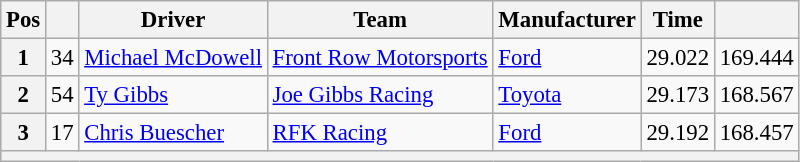<table class="wikitable" style="font-size:95%">
<tr>
<th>Pos</th>
<th></th>
<th>Driver</th>
<th>Team</th>
<th>Manufacturer</th>
<th>Time</th>
<th></th>
</tr>
<tr>
<th>1</th>
<td>34</td>
<td><a href='#'>Michael McDowell</a></td>
<td><a href='#'>Front Row Motorsports</a></td>
<td><a href='#'>Ford</a></td>
<td>29.022</td>
<td>169.444</td>
</tr>
<tr>
<th>2</th>
<td>54</td>
<td><a href='#'>Ty Gibbs</a></td>
<td><a href='#'>Joe Gibbs Racing</a></td>
<td><a href='#'>Toyota</a></td>
<td>29.173</td>
<td>168.567</td>
</tr>
<tr>
<th>3</th>
<td>17</td>
<td><a href='#'>Chris Buescher</a></td>
<td><a href='#'>RFK Racing</a></td>
<td><a href='#'>Ford</a></td>
<td>29.192</td>
<td>168.457</td>
</tr>
<tr>
<th colspan="7"></th>
</tr>
</table>
